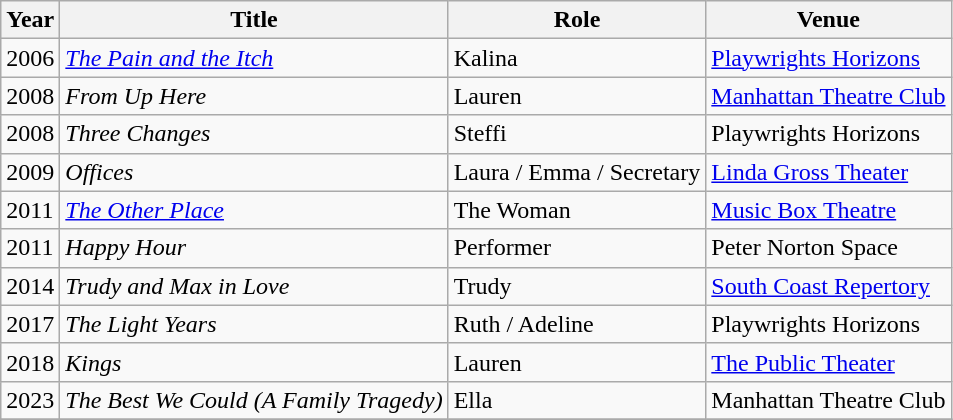<table class="wikitable sortable">
<tr>
<th>Year</th>
<th>Title</th>
<th>Role</th>
<th>Venue</th>
</tr>
<tr>
<td>2006</td>
<td><em><a href='#'>The Pain and the Itch</a></em></td>
<td>Kalina</td>
<td><a href='#'>Playwrights Horizons</a></td>
</tr>
<tr>
<td>2008</td>
<td><em>From Up Here</em></td>
<td>Lauren</td>
<td><a href='#'>Manhattan Theatre Club</a></td>
</tr>
<tr>
<td>2008</td>
<td><em>Three Changes</em></td>
<td>Steffi</td>
<td>Playwrights Horizons</td>
</tr>
<tr>
<td>2009</td>
<td><em>Offices</em></td>
<td>Laura / Emma / Secretary</td>
<td><a href='#'>Linda Gross Theater</a></td>
</tr>
<tr>
<td>2011</td>
<td><em><a href='#'>The Other Place</a></em></td>
<td>The Woman</td>
<td><a href='#'>Music Box Theatre</a></td>
</tr>
<tr>
<td>2011</td>
<td><em>Happy Hour</em></td>
<td>Performer</td>
<td>Peter Norton Space</td>
</tr>
<tr>
<td>2014</td>
<td><em>Trudy and Max in Love</em></td>
<td>Trudy</td>
<td><a href='#'>South Coast Repertory</a></td>
</tr>
<tr>
<td>2017</td>
<td><em>The Light Years</em></td>
<td>Ruth / Adeline</td>
<td>Playwrights Horizons</td>
</tr>
<tr>
<td>2018</td>
<td><em>Kings</em></td>
<td>Lauren</td>
<td><a href='#'>The Public Theater</a></td>
</tr>
<tr>
<td>2023</td>
<td><em>The Best We Could (A Family Tragedy)</em></td>
<td>Ella</td>
<td>Manhattan Theatre Club</td>
</tr>
<tr>
</tr>
</table>
